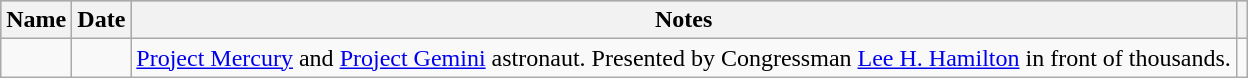<table class="wikitable sortable plainheaders">
<tr style="background:#b0c4de; text-align:center;">
<th scope="col">Name</th>
<th scope="col">Date</th>
<th scope="col" class="unsortable">Notes</th>
<th scope="col" class="unsortable"></th>
</tr>
<tr>
<td></td>
<td></td>
<td><a href='#'>Project Mercury</a> and <a href='#'>Project Gemini</a> astronaut. Presented by Congressman <a href='#'>Lee H. Hamilton</a> in front of thousands.</td>
<td style="text-align:center;"></td>
</tr>
</table>
